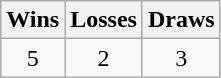<table class="wikitable">
<tr>
<th>Wins</th>
<th>Losses</th>
<th>Draws</th>
</tr>
<tr>
<td align="center">5</td>
<td align="center">2</td>
<td align="center">3</td>
</tr>
</table>
